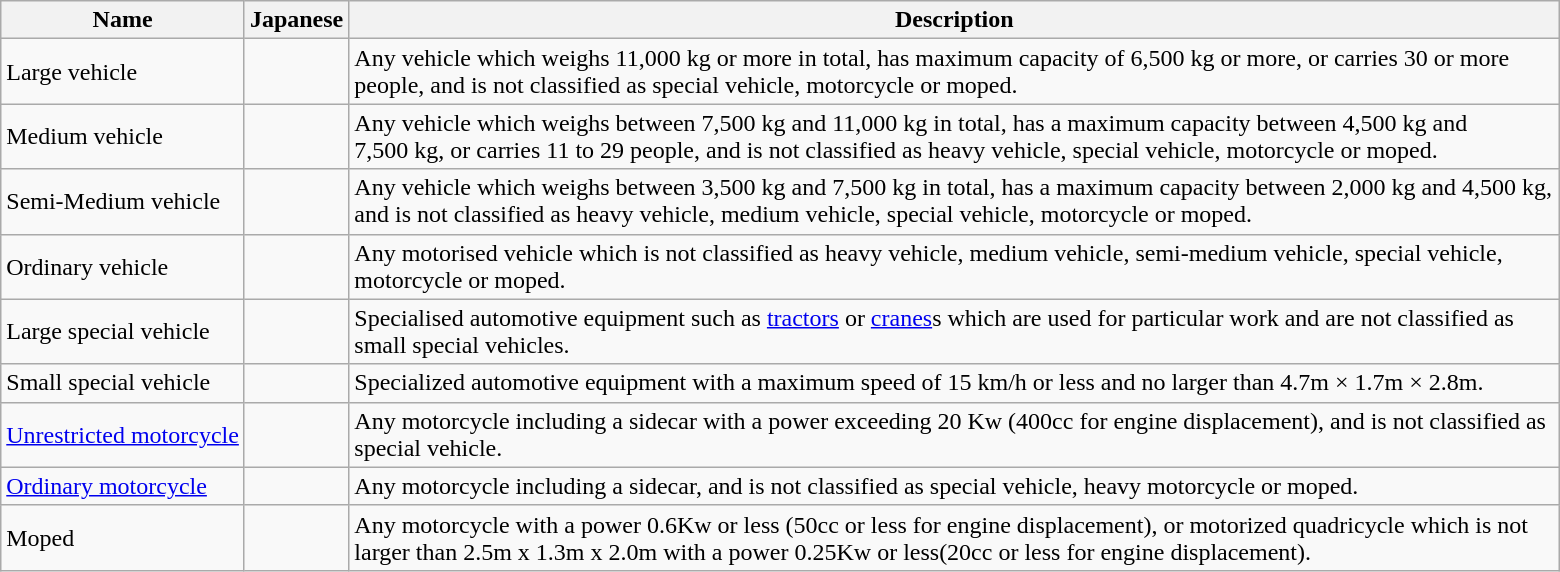<table class=wikitable>
<tr>
<th>Name</th>
<th>Japanese</th>
<th width=800>Description</th>
</tr>
<tr>
<td>Large vehicle</td>
<td></td>
<td>Any vehicle which weighs 11,000 kg or more in total, has maximum capacity of 6,500 kg or more, or carries 30 or more people, and is not classified as special vehicle, motorcycle or moped.</td>
</tr>
<tr>
<td>Medium vehicle</td>
<td></td>
<td>Any vehicle which weighs between 7,500 kg and 11,000 kg in total, has a maximum capacity between 4,500 kg and 7,500 kg, or carries 11 to 29 people, and is not classified as heavy vehicle, special vehicle, motorcycle or moped.</td>
</tr>
<tr>
<td>Semi-Medium vehicle</td>
<td></td>
<td>Any vehicle which weighs between 3,500 kg and 7,500 kg in total, has a maximum capacity between 2,000 kg and 4,500 kg, and is not classified as heavy vehicle, medium vehicle, special vehicle, motorcycle or moped.</td>
</tr>
<tr>
<td>Ordinary vehicle</td>
<td></td>
<td>Any motorised vehicle which is not classified as heavy vehicle, medium vehicle, semi-medium vehicle, special vehicle, motorcycle or moped.</td>
</tr>
<tr>
<td>Large special vehicle</td>
<td></td>
<td>Specialised automotive equipment such as <a href='#'>tractors</a> or <a href='#'>cranes</a>s which are used for particular work and are not classified as small special vehicles.</td>
</tr>
<tr>
<td>Small special vehicle</td>
<td></td>
<td>Specialized automotive equipment with a maximum speed of 15 km/h or less and no larger than 4.7m × 1.7m × 2.8m.</td>
</tr>
<tr>
<td><a href='#'>Unrestricted motorcycle</a></td>
<td></td>
<td>Any motorcycle including a sidecar with a power exceeding 20 Kw (400cc for engine displacement), and is not classified as special vehicle.</td>
</tr>
<tr>
<td><a href='#'>Ordinary motorcycle</a></td>
<td></td>
<td>Any motorcycle including a sidecar, and is not classified as special vehicle, heavy motorcycle or moped.</td>
</tr>
<tr>
<td>Moped</td>
<td></td>
<td>Any motorcycle with a power 0.6Kw or less (50cc or less for engine displacement), or motorized quadricycle which is not larger than 2.5m x 1.3m x 2.0m with a power 0.25Kw or less(20cc or less for engine displacement).</td>
</tr>
</table>
